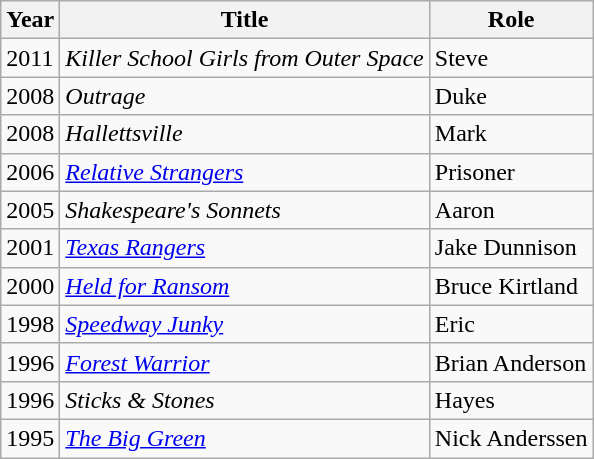<table class="wikitable sortable">
<tr>
<th>Year</th>
<th>Title</th>
<th>Role</th>
</tr>
<tr>
<td>2011</td>
<td><em>Killer School Girls from Outer Space</em></td>
<td>Steve</td>
</tr>
<tr>
<td>2008</td>
<td><em>Outrage</em></td>
<td>Duke</td>
</tr>
<tr>
<td>2008</td>
<td><em>Hallettsville</em></td>
<td>Mark</td>
</tr>
<tr>
<td>2006</td>
<td><em><a href='#'>Relative Strangers</a></em></td>
<td>Prisoner</td>
</tr>
<tr>
<td>2005</td>
<td><em>Shakespeare's Sonnets</em></td>
<td>Aaron</td>
</tr>
<tr>
<td>2001</td>
<td><em><a href='#'>Texas Rangers</a></em></td>
<td>Jake Dunnison</td>
</tr>
<tr>
<td>2000</td>
<td><em><a href='#'>Held for Ransom</a></em></td>
<td>Bruce Kirtland</td>
</tr>
<tr>
<td>1998</td>
<td><em><a href='#'>Speedway Junky</a></em></td>
<td>Eric</td>
</tr>
<tr>
<td>1996</td>
<td><em><a href='#'>Forest Warrior</a></em></td>
<td>Brian Anderson</td>
</tr>
<tr>
<td>1996</td>
<td><em>Sticks & Stones</em></td>
<td>Hayes</td>
</tr>
<tr>
<td>1995</td>
<td><em><a href='#'>The Big Green</a></em></td>
<td>Nick Anderssen</td>
</tr>
</table>
